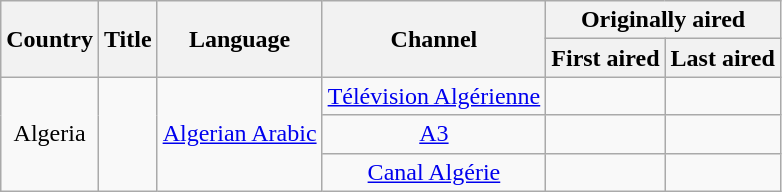<table class="wikitable plainrowheaders" style="text-align:center;">
<tr>
<th scope="col" rowspan="2">Country</th>
<th scope="col" rowspan="2">Title</th>
<th scope="col" rowspan="2">Language</th>
<th scope="col" rowspan="2">Channel</th>
<th scope="col" colspan="2">Originally aired</th>
</tr>
<tr>
<th scope="col">First aired</th>
<th scope="col">Last aired</th>
</tr>
<tr>
<td scope="row" rowspan="3">Algeria</td>
<td rowspan="3"> <em></em></td>
<td rowspan="3"><a href='#'>Algerian Arabic</a></td>
<td><a href='#'>Télévision Algérienne</a></td>
<td></td>
<td></td>
</tr>
<tr>
<td scope="row"><a href='#'>A3</a></td>
<td></td>
<td></td>
</tr>
<tr>
<td scope="row"><a href='#'>Canal Algérie</a></td>
<td></td>
<td></td>
</tr>
</table>
